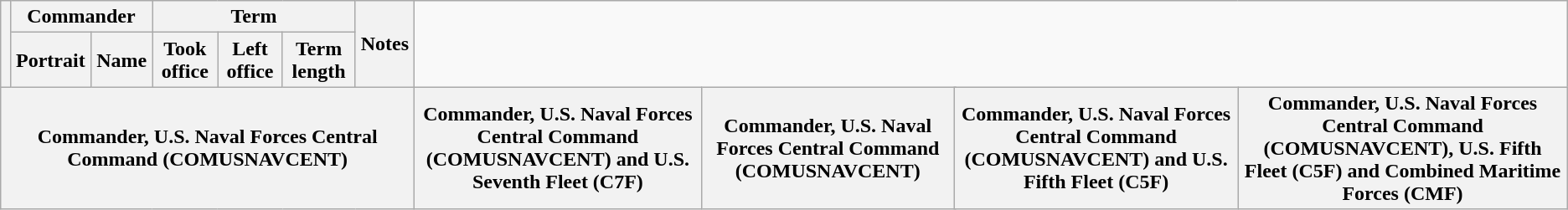<table class="wikitable sortable">
<tr>
<th rowspan=2></th>
<th colspan=2>Commander</th>
<th colspan=3>Term</th>
<th rowspan=2>Notes</th>
</tr>
<tr>
<th>Portrait</th>
<th>Name</th>
<th>Took office</th>
<th>Left office</th>
<th>Term length</th>
</tr>
<tr>
<th colspan=7>Commander, U.S. Naval Forces Central Command (COMUSNAVCENT)<br>

</th>
<th colspan=7>Commander, U.S. Naval Forces Central Command (COMUSNAVCENT) and U.S. Seventh Fleet (C7F)<br>
</th>
<th colspan=7>Commander, U.S. Naval Forces Central Command (COMUSNAVCENT)<br>

</th>
<th colspan=7>Commander, U.S. Naval Forces Central Command (COMUSNAVCENT) and U.S. Fifth Fleet (C5F)<br>

</th>
<th colspan=7>Commander, U.S. Naval Forces Central Command (COMUSNAVCENT), U.S. Fifth Fleet (C5F) and Combined Maritime Forces (CMF)<br>














</th>
</tr>
</table>
